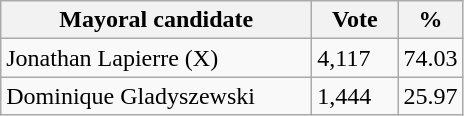<table class="wikitable">
<tr>
<th bgcolor="#DDDDFF" width="200px">Mayoral candidate</th>
<th bgcolor="#DDDDFF" width="50px">Vote</th>
<th bgcolor="#DDDDFF" width="30px">%</th>
</tr>
<tr>
<td>Jonathan Lapierre (X)</td>
<td>4,117</td>
<td>74.03</td>
</tr>
<tr>
<td>Dominique Gladyszewski</td>
<td>1,444</td>
<td>25.97</td>
</tr>
</table>
